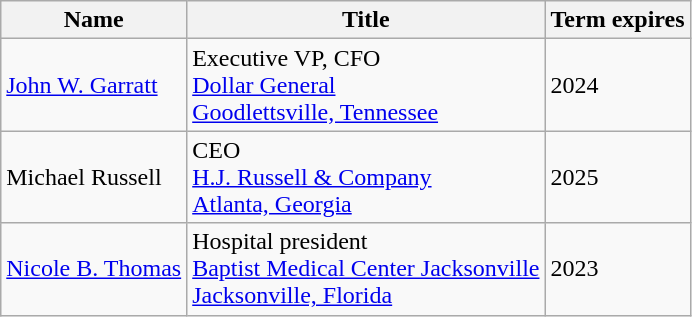<table class="wikitable sortable">
<tr>
<th>Name</th>
<th>Title</th>
<th>Term expires</th>
</tr>
<tr>
<td><a href='#'>John W. Garratt</a></td>
<td>Executive VP, CFO<br><a href='#'>Dollar General</a><br><a href='#'>Goodlettsville, Tennessee</a></td>
<td>2024</td>
</tr>
<tr>
<td>Michael Russell</td>
<td>CEO<br><a href='#'>H.J. Russell & Company</a><br><a href='#'>Atlanta, Georgia</a></td>
<td>2025</td>
</tr>
<tr>
<td><a href='#'>Nicole B. Thomas</a></td>
<td>Hospital president<br><a href='#'>Baptist Medical Center Jacksonville</a><br><a href='#'>Jacksonville, Florida</a></td>
<td>2023</td>
</tr>
</table>
